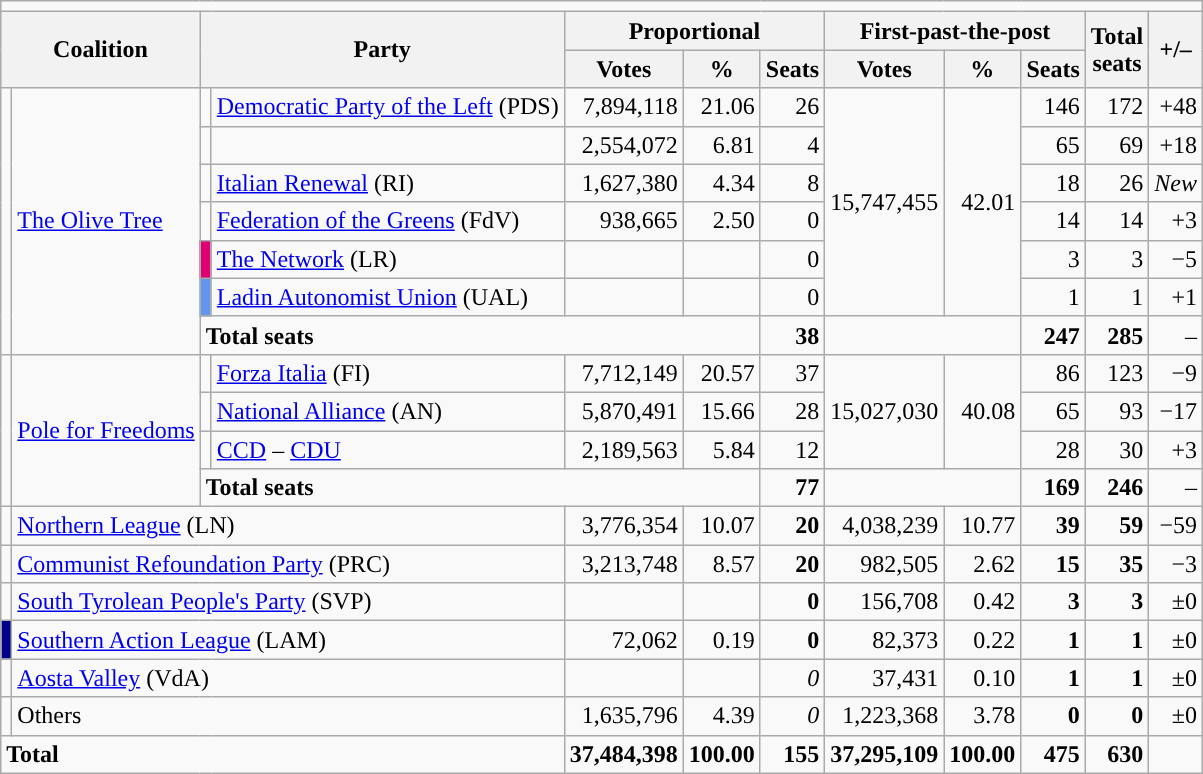<table class="wikitable" style="text-align:right">
<tr>
<td colspan="12" style="text-align:center"></td>
</tr>
<tr>
<th align=left colspan=2 rowspan=2>Coalition</th>
<th colspan=2 rowspan=2>Party</th>
<th colspan="3" align="center" valign=top>Proportional</th>
<th colspan="3" align="center" valign=top>First-past-the-post</th>
<th align=left rowspan=2><strong>Total<br>seats</strong></th>
<th align=left rowspan=2>+/–</th>
</tr>
<tr>
<th style="background-color:" align="center" valign=bottom>Votes</th>
<th style="background-color:" align="center" valign=bottom>%</th>
<th style="background-color:" align="center" valign=bottom>Seats</th>
<th style="background-color:" align="center" valign=bottom>Votes</th>
<th style="background-color:" align="center" valign=bottom>%</th>
<th style="background-color:" align="center" valign=bottom>Seats</th>
</tr>
<tr>
<td rowspan="7" style="background:"></td>
<td style="text-align:left;" rowspan="7"><a href='#'>The Olive Tree</a></td>
<td></td>
<td align=left><a href='#'>Democratic Party of the Left</a> (PDS)</td>
<td>7,894,118</td>
<td>21.06</td>
<td>26</td>
<td rowspan="6">15,747,455</td>
<td rowspan="6">42.01</td>
<td>146</td>
<td>172</td>
<td><span>+48</span></td>
</tr>
<tr>
<td></td>
<td align=left></td>
<td>2,554,072</td>
<td>6.81</td>
<td>4</td>
<td>65</td>
<td>69</td>
<td><span>+18</span></td>
</tr>
<tr>
<td></td>
<td align=left><a href='#'>Italian Renewal</a> (RI)</td>
<td>1,627,380</td>
<td>4.34</td>
<td>8</td>
<td>18</td>
<td>26</td>
<td><em>New</em></td>
</tr>
<tr>
<td></td>
<td align=left><a href='#'>Federation of the Greens</a> (FdV)</td>
<td>938,665</td>
<td>2.50</td>
<td>0</td>
<td>14</td>
<td>14</td>
<td><span>+3</span></td>
</tr>
<tr>
<td bgcolor="#DF0174"></td>
<td align=left><a href='#'>The Network</a> (LR)</td>
<td></td>
<td></td>
<td>0</td>
<td>3</td>
<td>3</td>
<td><span>−5</span></td>
</tr>
<tr>
<td bgcolor="#6495ED"></td>
<td align=left><a href='#'>Ladin Autonomist Union</a> (UAL)</td>
<td></td>
<td></td>
<td>0</td>
<td>1</td>
<td>1</td>
<td><span>+1</span></td>
</tr>
<tr>
<td colspan=4 align=left><strong>Total seats</strong></td>
<td><strong>38</strong></td>
<td colspan="2"></td>
<td><strong>247</strong></td>
<td><strong>285</strong></td>
<td>–</td>
</tr>
<tr>
<td rowspan="4"></td>
<td style="text-align:left;" rowspan="4"><a href='#'>Pole for Freedoms</a></td>
<td></td>
<td align=left><a href='#'>Forza Italia</a> (FI)</td>
<td>7,712,149</td>
<td>20.57</td>
<td>37</td>
<td rowspan="3">15,027,030</td>
<td rowspan="3">40.08</td>
<td>86</td>
<td>123</td>
<td><span>−9</span></td>
</tr>
<tr>
<td></td>
<td align=left><a href='#'>National Alliance</a> (AN)</td>
<td>5,870,491</td>
<td>15.66</td>
<td>28</td>
<td>65</td>
<td>93</td>
<td><span>−17</span></td>
</tr>
<tr>
<td></td>
<td align="left"><a href='#'>CCD</a> – <a href='#'>CDU</a></td>
<td>2,189,563</td>
<td>5.84</td>
<td>12</td>
<td>28</td>
<td>30</td>
<td><span>+3</span></td>
</tr>
<tr>
<td colspan=4 align=left><strong>Total seats</strong></td>
<td><strong>77</strong></td>
<td colspan="2"></td>
<td><strong>169</strong></td>
<td><strong>246</strong></td>
<td>–</td>
</tr>
<tr>
<td style="background:"></td>
<td colspan=3" align=left><a href='#'>Northern League</a> (LN)</td>
<td>3,776,354</td>
<td>10.07</td>
<td><strong>20</strong></td>
<td>4,038,239</td>
<td>10.77</td>
<td><strong>39</strong></td>
<td><strong>59</strong></td>
<td><span>−59</span></td>
</tr>
<tr>
<td style="background:"></td>
<td colspan="3" align=left><a href='#'>Communist Refoundation Party</a> (PRC)</td>
<td>3,213,748</td>
<td>8.57</td>
<td><strong>20</strong></td>
<td>982,505</td>
<td>2.62</td>
<td><strong>15</strong></td>
<td><strong>35</strong></td>
<td><span>−3</span></td>
</tr>
<tr>
<td style="background:"></td>
<td colspan="3" align=left><a href='#'>South Tyrolean People's Party</a> (SVP)</td>
<td></td>
<td></td>
<td><strong>0</strong></td>
<td>156,708</td>
<td>0.42</td>
<td><strong>3</strong></td>
<td><strong>3</strong></td>
<td>±0</td>
</tr>
<tr>
<td style="background:darkblue;"></td>
<td colspan="3" align=left><a href='#'>Southern Action League</a> (LAM)</td>
<td>72,062</td>
<td>0.19</td>
<td><strong>0</strong></td>
<td>82,373</td>
<td>0.22</td>
<td><strong>1</strong></td>
<td><strong>1</strong></td>
<td>±0</td>
</tr>
<tr>
<td style="background:"></td>
<td colspan="3" align=left><a href='#'>Aosta Valley</a> (VdA)</td>
<td></td>
<td></td>
<td><em>0</em></td>
<td>37,431</td>
<td>0.10</td>
<td><strong>1</strong></td>
<td><strong>1</strong></td>
<td>±0</td>
</tr>
<tr>
<td style="background:"></td>
<td colspan="3" align=left>Others</td>
<td>1,635,796</td>
<td>4.39</td>
<td><em>0</em></td>
<td>1,223,368</td>
<td>3.78</td>
<td><strong>0</strong></td>
<td><strong>0</strong></td>
<td>±0</td>
</tr>
<tr>
<td colspan=4 align=left><strong>Total</strong></td>
<td><strong>37,484,398</strong></td>
<td><strong>100.00</strong></td>
<td><strong>155</strong></td>
<td><strong>37,295,109</strong></td>
<td><strong>100.00</strong></td>
<td><strong>475</strong></td>
<td><strong>630</strong></td>
<td></td>
</tr>
</table>
